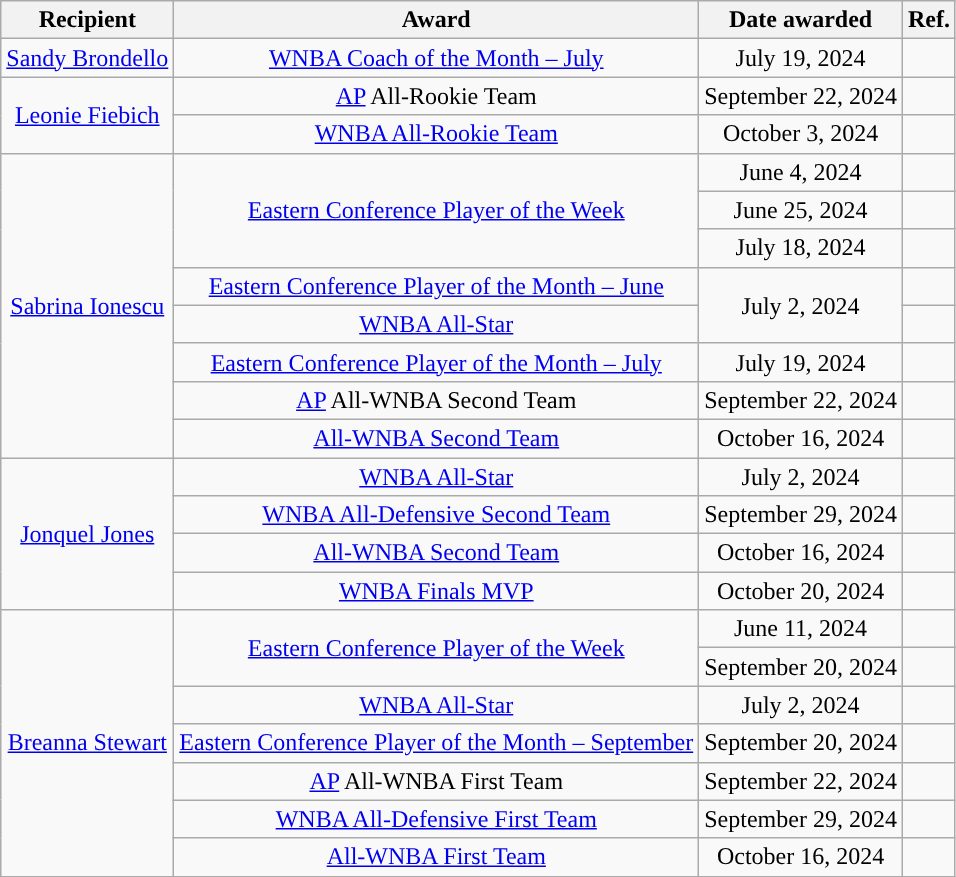<table class="wikitable sortable sortable" style="text-align: center">
<tr>
<th>Recipient</th>
<th>Award</th>
<th>Date awarded</th>
<th>Ref.</th>
</tr>
<tr>
<td><a href='#'>Sandy Brondello</a></td>
<td><a href='#'>WNBA Coach of the Month – July</a></td>
<td>July 19, 2024</td>
<td></td>
</tr>
<tr>
<td rowspan=2><a href='#'>Leonie Fiebich</a></td>
<td><a href='#'>AP</a> All-Rookie Team</td>
<td>September 22, 2024</td>
<td></td>
</tr>
<tr>
<td><a href='#'>WNBA All-Rookie Team</a></td>
<td>October 3, 2024</td>
<td></td>
</tr>
<tr>
<td rowspan=8><a href='#'>Sabrina Ionescu</a></td>
<td rowspan=3><a href='#'>Eastern Conference Player of the Week</a></td>
<td>June 4, 2024</td>
<td></td>
</tr>
<tr>
<td>June 25, 2024</td>
<td></td>
</tr>
<tr>
<td>July 18, 2024</td>
<td></td>
</tr>
<tr>
<td><a href='#'>Eastern Conference Player of the Month – June</a></td>
<td rowspan=2>July 2, 2024</td>
<td></td>
</tr>
<tr>
<td><a href='#'>WNBA All-Star</a></td>
<td></td>
</tr>
<tr>
<td><a href='#'>Eastern Conference Player of the Month – July</a></td>
<td>July 19, 2024</td>
<td></td>
</tr>
<tr>
<td><a href='#'>AP</a> All-WNBA Second Team</td>
<td>September 22, 2024</td>
<td></td>
</tr>
<tr>
<td><a href='#'>All-WNBA Second Team</a></td>
<td>October 16, 2024</td>
<td></td>
</tr>
<tr>
<td rowspan=4><a href='#'>Jonquel Jones</a></td>
<td><a href='#'>WNBA All-Star</a></td>
<td>July 2, 2024</td>
<td></td>
</tr>
<tr>
<td><a href='#'>WNBA All-Defensive Second Team</a></td>
<td>September 29, 2024</td>
<td></td>
</tr>
<tr>
<td><a href='#'>All-WNBA Second Team</a></td>
<td>October 16, 2024</td>
<td></td>
</tr>
<tr>
<td><a href='#'>WNBA Finals MVP</a></td>
<td>October 20, 2024</td>
<td></td>
</tr>
<tr>
<td rowspan=7><a href='#'>Breanna Stewart</a></td>
<td rowspan=2><a href='#'>Eastern Conference Player of the Week</a></td>
<td>June 11, 2024</td>
<td></td>
</tr>
<tr>
<td>September 20, 2024</td>
<td></td>
</tr>
<tr>
<td><a href='#'>WNBA All-Star</a></td>
<td>July 2, 2024</td>
<td></td>
</tr>
<tr>
<td><a href='#'>Eastern Conference Player of the Month – September</a></td>
<td>September 20, 2024</td>
<td></td>
</tr>
<tr>
<td><a href='#'>AP</a> All-WNBA First Team</td>
<td>September 22, 2024</td>
<td></td>
</tr>
<tr>
<td><a href='#'>WNBA All-Defensive First Team</a></td>
<td>September 29, 2024</td>
<td></td>
</tr>
<tr>
<td><a href='#'>All-WNBA First Team</a></td>
<td>October 16, 2024</td>
<td></td>
</tr>
</table>
